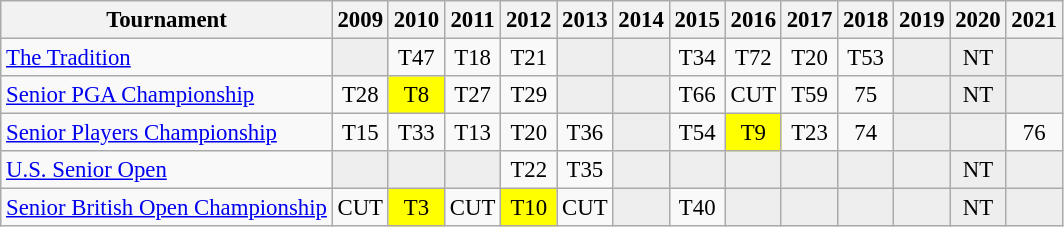<table class="wikitable" style="font-size:95%;text-align:center;">
<tr>
<th>Tournament</th>
<th>2009</th>
<th>2010</th>
<th>2011</th>
<th>2012</th>
<th>2013</th>
<th>2014</th>
<th>2015</th>
<th>2016</th>
<th>2017</th>
<th>2018</th>
<th>2019</th>
<th>2020</th>
<th>2021</th>
</tr>
<tr>
<td align=left><a href='#'>The Tradition</a></td>
<td style="background:#eeeeee;"></td>
<td>T47</td>
<td>T18</td>
<td>T21</td>
<td style="background:#eeeeee;"></td>
<td style="background:#eeeeee;"></td>
<td>T34</td>
<td>T72</td>
<td>T20</td>
<td>T53</td>
<td style="background:#eeeeee;"></td>
<td style="background:#eeeeee;">NT</td>
<td style="background:#eeeeee;"></td>
</tr>
<tr>
<td align=left><a href='#'>Senior PGA Championship</a></td>
<td>T28</td>
<td style="background:yellow;">T8</td>
<td>T27</td>
<td>T29</td>
<td style="background:#eeeeee;"></td>
<td style="background:#eeeeee;"></td>
<td>T66</td>
<td>CUT</td>
<td>T59</td>
<td>75</td>
<td style="background:#eeeeee;"></td>
<td style="background:#eeeeee;">NT</td>
<td style="background:#eeeeee;"></td>
</tr>
<tr>
<td align=left><a href='#'>Senior Players Championship</a></td>
<td>T15</td>
<td>T33</td>
<td>T13</td>
<td>T20</td>
<td>T36</td>
<td style="background:#eeeeee;"></td>
<td>T54</td>
<td style="background:yellow;">T9</td>
<td>T23</td>
<td>74</td>
<td style="background:#eeeeee;"></td>
<td style="background:#eeeeee;"></td>
<td>76</td>
</tr>
<tr>
<td align=left><a href='#'>U.S. Senior Open</a></td>
<td style="background:#eeeeee;"></td>
<td style="background:#eeeeee;"></td>
<td style="background:#eeeeee;"></td>
<td>T22</td>
<td>T35</td>
<td style="background:#eeeeee;"></td>
<td style="background:#eeeeee;"></td>
<td style="background:#eeeeee;"></td>
<td style="background:#eeeeee;"></td>
<td style="background:#eeeeee;"></td>
<td style="background:#eeeeee;"></td>
<td style="background:#eeeeee;">NT</td>
<td style="background:#eeeeee;"></td>
</tr>
<tr>
<td align=left><a href='#'>Senior British Open Championship</a></td>
<td>CUT</td>
<td style="background:yellow;">T3</td>
<td>CUT</td>
<td style="background:yellow;">T10</td>
<td>CUT</td>
<td style="background:#eeeeee;"></td>
<td>T40</td>
<td style="background:#eeeeee;"></td>
<td style="background:#eeeeee;"></td>
<td style="background:#eeeeee;"></td>
<td style="background:#eeeeee;"></td>
<td style="background:#eeeeee;">NT</td>
<td style="background:#eeeeee;"></td>
</tr>
</table>
